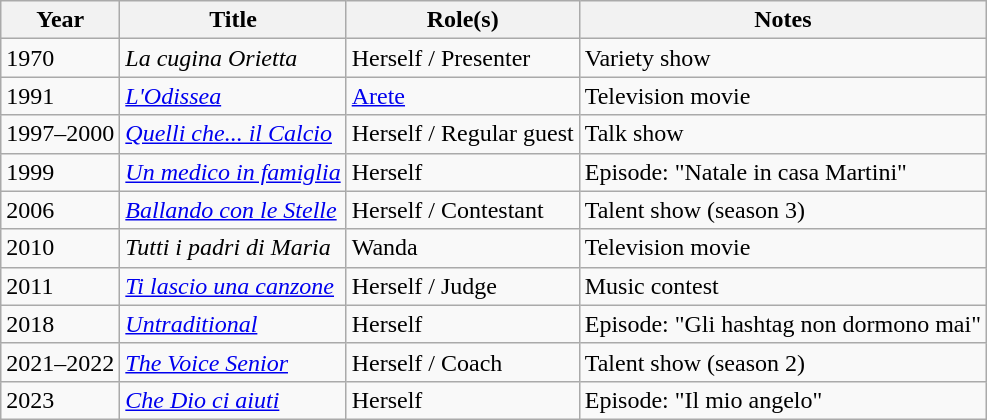<table class="wikitable plainrowheaders sortable">
<tr>
<th scope="col">Year</th>
<th scope="col">Title</th>
<th scope="col">Role(s)</th>
<th scope="col" class="unsortable">Notes</th>
</tr>
<tr>
<td>1970</td>
<td><em>La cugina Orietta</em></td>
<td>Herself / Presenter</td>
<td>Variety show</td>
</tr>
<tr>
<td>1991</td>
<td><em><a href='#'>L'Odissea</a></em></td>
<td><a href='#'>Arete</a></td>
<td>Television movie</td>
</tr>
<tr>
<td>1997–2000</td>
<td><em><a href='#'>Quelli che... il Calcio</a></em></td>
<td>Herself / Regular guest</td>
<td>Talk show</td>
</tr>
<tr>
<td>1999</td>
<td><em><a href='#'>Un medico in famiglia</a></em></td>
<td>Herself</td>
<td>Episode: "Natale in casa Martini"</td>
</tr>
<tr>
<td>2006</td>
<td><em><a href='#'>Ballando con le Stelle</a></em></td>
<td>Herself / Contestant</td>
<td>Talent show (season 3)</td>
</tr>
<tr>
<td>2010</td>
<td><em>Tutti i padri di Maria</em></td>
<td>Wanda</td>
<td>Television movie</td>
</tr>
<tr>
<td>2011</td>
<td><em><a href='#'>Ti lascio una canzone</a></em></td>
<td>Herself / Judge</td>
<td>Music contest</td>
</tr>
<tr>
<td>2018</td>
<td><em><a href='#'>Untraditional</a></em></td>
<td>Herself</td>
<td>Episode: "Gli hashtag non dormono mai"</td>
</tr>
<tr>
<td>2021–2022</td>
<td><em><a href='#'>The Voice Senior</a></em></td>
<td>Herself / Coach</td>
<td>Talent show (season 2)</td>
</tr>
<tr>
<td>2023</td>
<td><em><a href='#'>Che Dio ci aiuti</a></em></td>
<td>Herself</td>
<td>Episode: "Il mio angelo"</td>
</tr>
</table>
